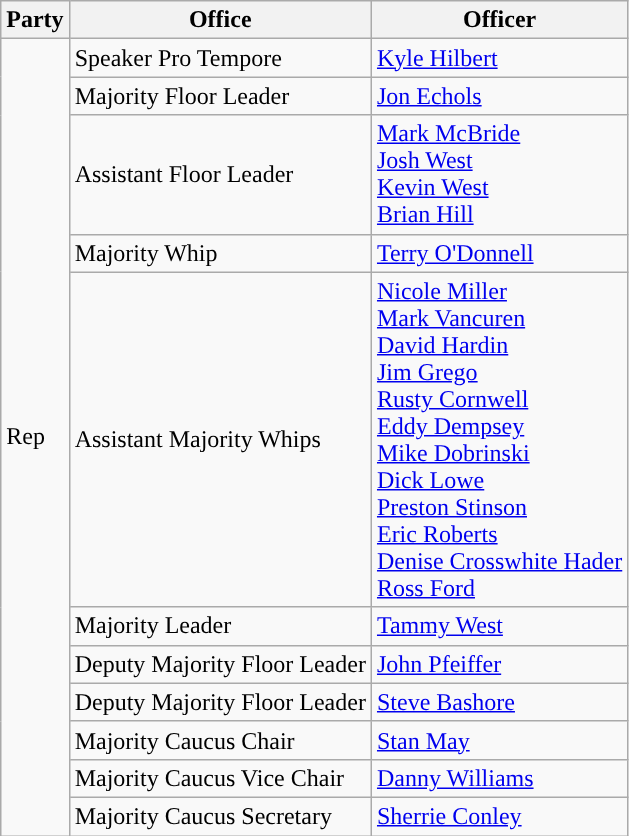<table class=wikitable>
<tr>
<th>Party</th>
<th>Office</th>
<th>Officer</th>
</tr>
<tr>
<td rowspan=14 style="background: ">Rep</td>
<td>Speaker Pro Tempore</td>
<td><a href='#'>Kyle Hilbert</a></td>
</tr>
<tr>
<td>Majority Floor Leader</td>
<td><a href='#'>Jon Echols</a></td>
</tr>
<tr>
<td>Assistant Floor Leader</td>
<td><a href='#'>Mark McBride</a><br><a href='#'>Josh West</a><br><a href='#'>Kevin West</a><br><a href='#'>Brian Hill</a></td>
</tr>
<tr>
<td>Majority Whip</td>
<td><a href='#'>Terry O'Donnell</a></td>
</tr>
<tr>
<td>Assistant Majority Whips</td>
<td><a href='#'>Nicole Miller</a><br><a href='#'>Mark Vancuren</a><br><a href='#'>David Hardin</a><br><a href='#'>Jim Grego</a><br><a href='#'>Rusty Cornwell</a><br><a href='#'>Eddy Dempsey</a><br><a href='#'>Mike Dobrinski</a><br><a href='#'>Dick Lowe</a><br><a href='#'>Preston Stinson</a><br><a href='#'>Eric Roberts</a><br><a href='#'>Denise Crosswhite Hader</a><br><a href='#'>Ross Ford</a></td>
</tr>
<tr>
<td>Majority Leader</td>
<td><a href='#'>Tammy West</a></td>
</tr>
<tr>
<td>Deputy Majority Floor Leader</td>
<td><a href='#'>John Pfeiffer</a></td>
</tr>
<tr>
<td>Deputy Majority Floor Leader</td>
<td><a href='#'>Steve Bashore</a></td>
</tr>
<tr>
<td>Majority Caucus Chair</td>
<td><a href='#'>Stan May</a></td>
</tr>
<tr>
<td>Majority Caucus Vice Chair</td>
<td><a href='#'>Danny Williams</a></td>
</tr>
<tr>
<td>Majority Caucus Secretary</td>
<td><a href='#'>Sherrie Conley</a></td>
</tr>
</table>
